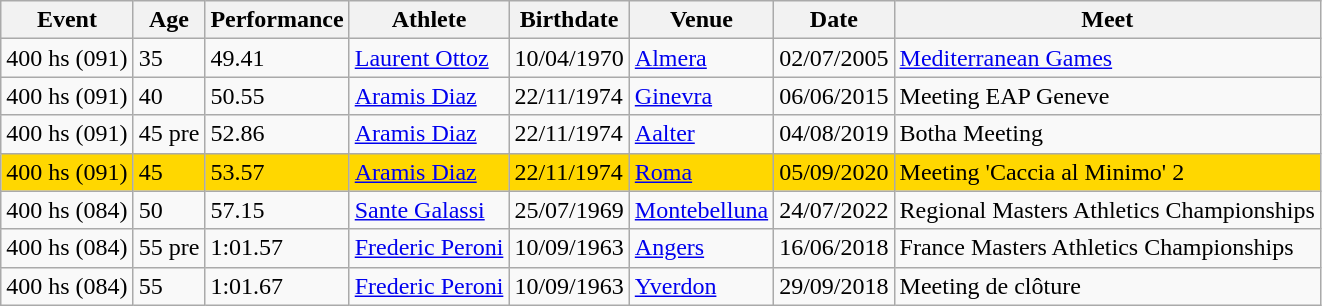<table class="wikitable" width= style="font-size:90%; text-align:center">
<tr>
<th>Event</th>
<th>Age</th>
<th>Performance</th>
<th>Athlete</th>
<th>Birthdate</th>
<th>Venue</th>
<th>Date</th>
<th>Meet</th>
</tr>
<tr>
<td>400 hs (091)</td>
<td>35</td>
<td>49.41</td>
<td align=left><a href='#'>Laurent Ottoz</a></td>
<td>10/04/1970</td>
<td align=left><a href='#'>Almera</a></td>
<td>02/07/2005</td>
<td><a href='#'>Mediterranean Games</a></td>
</tr>
<tr>
<td>400 hs (091)</td>
<td>40</td>
<td>50.55</td>
<td align=left><a href='#'>Aramis Diaz</a></td>
<td>22/11/1974</td>
<td align=left><a href='#'>Ginevra</a></td>
<td>06/06/2015</td>
<td>Meeting EAP Geneve</td>
</tr>
<tr>
<td>400 hs (091)</td>
<td>45 pre</td>
<td>52.86</td>
<td align=left><a href='#'>Aramis Diaz</a></td>
<td>22/11/1974</td>
<td align=left><a href='#'>Aalter</a></td>
<td>04/08/2019</td>
<td>Botha Meeting</td>
</tr>
<tr bgcolor=gold>
<td>400 hs (091)</td>
<td>45</td>
<td>53.57</td>
<td align=left><a href='#'>Aramis Diaz</a></td>
<td>22/11/1974</td>
<td align=left><a href='#'>Roma</a></td>
<td>05/09/2020</td>
<td>Meeting 'Caccia al Minimo' 2</td>
</tr>
<tr>
<td>400 hs (084)</td>
<td>50</td>
<td>57.15</td>
<td align=left><a href='#'>Sante Galassi</a></td>
<td>25/07/1969</td>
<td align=left><a href='#'>Montebelluna</a></td>
<td>24/07/2022</td>
<td>Regional Masters Athletics Championships</td>
</tr>
<tr>
<td>400 hs (084)</td>
<td>55 pre</td>
<td>1:01.57</td>
<td align=left><a href='#'>Frederic Peroni</a></td>
<td>10/09/1963</td>
<td align=left><a href='#'>Angers</a></td>
<td>16/06/2018</td>
<td>France Masters Athletics Championships</td>
</tr>
<tr>
<td>400 hs (084)</td>
<td>55</td>
<td>1:01.67</td>
<td align=left><a href='#'>Frederic Peroni</a></td>
<td>10/09/1963</td>
<td align=left><a href='#'>Yverdon</a></td>
<td>29/09/2018</td>
<td>Meeting de clôture</td>
</tr>
</table>
